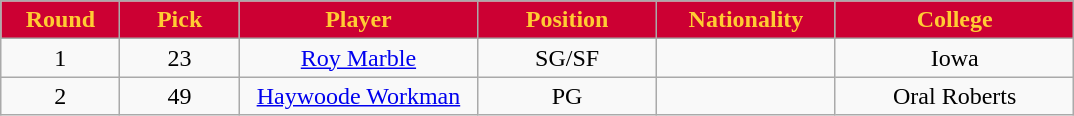<table class="wikitable sortable sortable">
<tr>
<th style="background:#C03; color:#FC3" width="10%">Round</th>
<th style="background:#C03; color:#FC3" width="10%">Pick</th>
<th style="background:#C03; color:#FC3" width="20%">Player</th>
<th style="background:#C03; color:#FC3" width="15%">Position</th>
<th style="background:#C03; color:#FC3" width="15%">Nationality</th>
<th style="background:#C03; color:#FC3" width="20%">College</th>
</tr>
<tr style="text-align: center">
<td>1</td>
<td>23</td>
<td><a href='#'>Roy Marble</a></td>
<td>SG/SF</td>
<td></td>
<td>Iowa</td>
</tr>
<tr style="text-align: center">
<td>2</td>
<td>49</td>
<td><a href='#'>Haywoode Workman</a></td>
<td>PG</td>
<td></td>
<td>Oral Roberts</td>
</tr>
</table>
